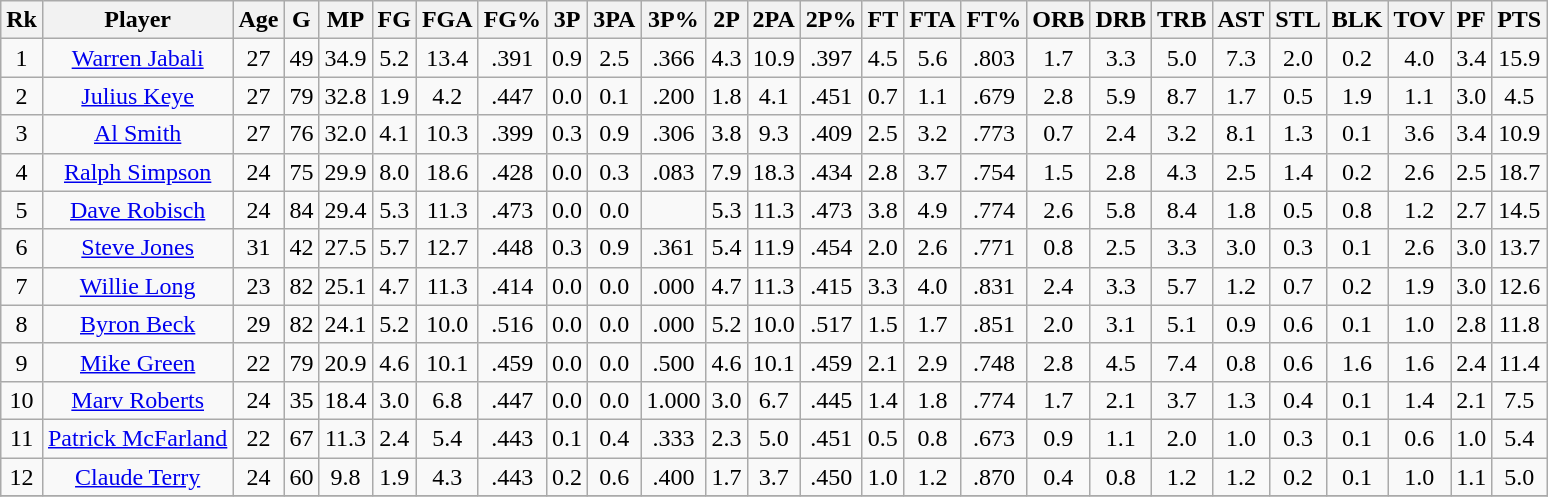<table class="wikitable" style="text-align: center;">
<tr>
<th>Rk</th>
<th>Player</th>
<th>Age</th>
<th>G</th>
<th>MP</th>
<th>FG</th>
<th>FGA</th>
<th>FG%</th>
<th>3P</th>
<th>3PA</th>
<th>3P%</th>
<th>2P</th>
<th>2PA</th>
<th>2P%</th>
<th>FT</th>
<th>FTA</th>
<th>FT%</th>
<th>ORB</th>
<th>DRB</th>
<th>TRB</th>
<th>AST</th>
<th>STL</th>
<th>BLK</th>
<th>TOV</th>
<th>PF</th>
<th>PTS</th>
</tr>
<tr>
<td>1</td>
<td><a href='#'>Warren Jabali</a></td>
<td>27</td>
<td>49</td>
<td>34.9</td>
<td>5.2</td>
<td>13.4</td>
<td>.391</td>
<td>0.9</td>
<td>2.5</td>
<td>.366</td>
<td>4.3</td>
<td>10.9</td>
<td>.397</td>
<td>4.5</td>
<td>5.6</td>
<td>.803</td>
<td>1.7</td>
<td>3.3</td>
<td>5.0</td>
<td>7.3</td>
<td>2.0</td>
<td>0.2</td>
<td>4.0</td>
<td>3.4</td>
<td>15.9</td>
</tr>
<tr>
<td>2</td>
<td><a href='#'>Julius Keye</a></td>
<td>27</td>
<td>79</td>
<td>32.8</td>
<td>1.9</td>
<td>4.2</td>
<td>.447</td>
<td>0.0</td>
<td>0.1</td>
<td>.200</td>
<td>1.8</td>
<td>4.1</td>
<td>.451</td>
<td>0.7</td>
<td>1.1</td>
<td>.679</td>
<td>2.8</td>
<td>5.9</td>
<td>8.7</td>
<td>1.7</td>
<td>0.5</td>
<td>1.9</td>
<td>1.1</td>
<td>3.0</td>
<td>4.5</td>
</tr>
<tr>
<td>3</td>
<td><a href='#'>Al Smith</a></td>
<td>27</td>
<td>76</td>
<td>32.0</td>
<td>4.1</td>
<td>10.3</td>
<td>.399</td>
<td>0.3</td>
<td>0.9</td>
<td>.306</td>
<td>3.8</td>
<td>9.3</td>
<td>.409</td>
<td>2.5</td>
<td>3.2</td>
<td>.773</td>
<td>0.7</td>
<td>2.4</td>
<td>3.2</td>
<td>8.1</td>
<td>1.3</td>
<td>0.1</td>
<td>3.6</td>
<td>3.4</td>
<td>10.9</td>
</tr>
<tr>
<td>4</td>
<td><a href='#'>Ralph Simpson</a></td>
<td>24</td>
<td>75</td>
<td>29.9</td>
<td>8.0</td>
<td>18.6</td>
<td>.428</td>
<td>0.0</td>
<td>0.3</td>
<td>.083</td>
<td>7.9</td>
<td>18.3</td>
<td>.434</td>
<td>2.8</td>
<td>3.7</td>
<td>.754</td>
<td>1.5</td>
<td>2.8</td>
<td>4.3</td>
<td>2.5</td>
<td>1.4</td>
<td>0.2</td>
<td>2.6</td>
<td>2.5</td>
<td>18.7</td>
</tr>
<tr>
<td>5</td>
<td><a href='#'>Dave Robisch</a></td>
<td>24</td>
<td>84</td>
<td>29.4</td>
<td>5.3</td>
<td>11.3</td>
<td>.473</td>
<td>0.0</td>
<td>0.0</td>
<td></td>
<td>5.3</td>
<td>11.3</td>
<td>.473</td>
<td>3.8</td>
<td>4.9</td>
<td>.774</td>
<td>2.6</td>
<td>5.8</td>
<td>8.4</td>
<td>1.8</td>
<td>0.5</td>
<td>0.8</td>
<td>1.2</td>
<td>2.7</td>
<td>14.5</td>
</tr>
<tr>
<td>6</td>
<td><a href='#'>Steve Jones</a></td>
<td>31</td>
<td>42</td>
<td>27.5</td>
<td>5.7</td>
<td>12.7</td>
<td>.448</td>
<td>0.3</td>
<td>0.9</td>
<td>.361</td>
<td>5.4</td>
<td>11.9</td>
<td>.454</td>
<td>2.0</td>
<td>2.6</td>
<td>.771</td>
<td>0.8</td>
<td>2.5</td>
<td>3.3</td>
<td>3.0</td>
<td>0.3</td>
<td>0.1</td>
<td>2.6</td>
<td>3.0</td>
<td>13.7</td>
</tr>
<tr>
<td>7</td>
<td><a href='#'>Willie Long</a></td>
<td>23</td>
<td>82</td>
<td>25.1</td>
<td>4.7</td>
<td>11.3</td>
<td>.414</td>
<td>0.0</td>
<td>0.0</td>
<td>.000</td>
<td>4.7</td>
<td>11.3</td>
<td>.415</td>
<td>3.3</td>
<td>4.0</td>
<td>.831</td>
<td>2.4</td>
<td>3.3</td>
<td>5.7</td>
<td>1.2</td>
<td>0.7</td>
<td>0.2</td>
<td>1.9</td>
<td>3.0</td>
<td>12.6</td>
</tr>
<tr>
<td>8</td>
<td><a href='#'>Byron Beck</a></td>
<td>29</td>
<td>82</td>
<td>24.1</td>
<td>5.2</td>
<td>10.0</td>
<td>.516</td>
<td>0.0</td>
<td>0.0</td>
<td>.000</td>
<td>5.2</td>
<td>10.0</td>
<td>.517</td>
<td>1.5</td>
<td>1.7</td>
<td>.851</td>
<td>2.0</td>
<td>3.1</td>
<td>5.1</td>
<td>0.9</td>
<td>0.6</td>
<td>0.1</td>
<td>1.0</td>
<td>2.8</td>
<td>11.8</td>
</tr>
<tr>
<td>9</td>
<td><a href='#'>Mike Green</a></td>
<td>22</td>
<td>79</td>
<td>20.9</td>
<td>4.6</td>
<td>10.1</td>
<td>.459</td>
<td>0.0</td>
<td>0.0</td>
<td>.500</td>
<td>4.6</td>
<td>10.1</td>
<td>.459</td>
<td>2.1</td>
<td>2.9</td>
<td>.748</td>
<td>2.8</td>
<td>4.5</td>
<td>7.4</td>
<td>0.8</td>
<td>0.6</td>
<td>1.6</td>
<td>1.6</td>
<td>2.4</td>
<td>11.4</td>
</tr>
<tr>
<td>10</td>
<td><a href='#'>Marv Roberts</a></td>
<td>24</td>
<td>35</td>
<td>18.4</td>
<td>3.0</td>
<td>6.8</td>
<td>.447</td>
<td>0.0</td>
<td>0.0</td>
<td>1.000</td>
<td>3.0</td>
<td>6.7</td>
<td>.445</td>
<td>1.4</td>
<td>1.8</td>
<td>.774</td>
<td>1.7</td>
<td>2.1</td>
<td>3.7</td>
<td>1.3</td>
<td>0.4</td>
<td>0.1</td>
<td>1.4</td>
<td>2.1</td>
<td>7.5</td>
</tr>
<tr>
<td>11</td>
<td><a href='#'>Patrick McFarland</a></td>
<td>22</td>
<td>67</td>
<td>11.3</td>
<td>2.4</td>
<td>5.4</td>
<td>.443</td>
<td>0.1</td>
<td>0.4</td>
<td>.333</td>
<td>2.3</td>
<td>5.0</td>
<td>.451</td>
<td>0.5</td>
<td>0.8</td>
<td>.673</td>
<td>0.9</td>
<td>1.1</td>
<td>2.0</td>
<td>1.0</td>
<td>0.3</td>
<td>0.1</td>
<td>0.6</td>
<td>1.0</td>
<td>5.4</td>
</tr>
<tr>
<td>12</td>
<td><a href='#'>Claude Terry</a></td>
<td>24</td>
<td>60</td>
<td>9.8</td>
<td>1.9</td>
<td>4.3</td>
<td>.443</td>
<td>0.2</td>
<td>0.6</td>
<td>.400</td>
<td>1.7</td>
<td>3.7</td>
<td>.450</td>
<td>1.0</td>
<td>1.2</td>
<td>.870</td>
<td>0.4</td>
<td>0.8</td>
<td>1.2</td>
<td>1.2</td>
<td>0.2</td>
<td>0.1</td>
<td>1.0</td>
<td>1.1</td>
<td>5.0</td>
</tr>
<tr>
</tr>
</table>
